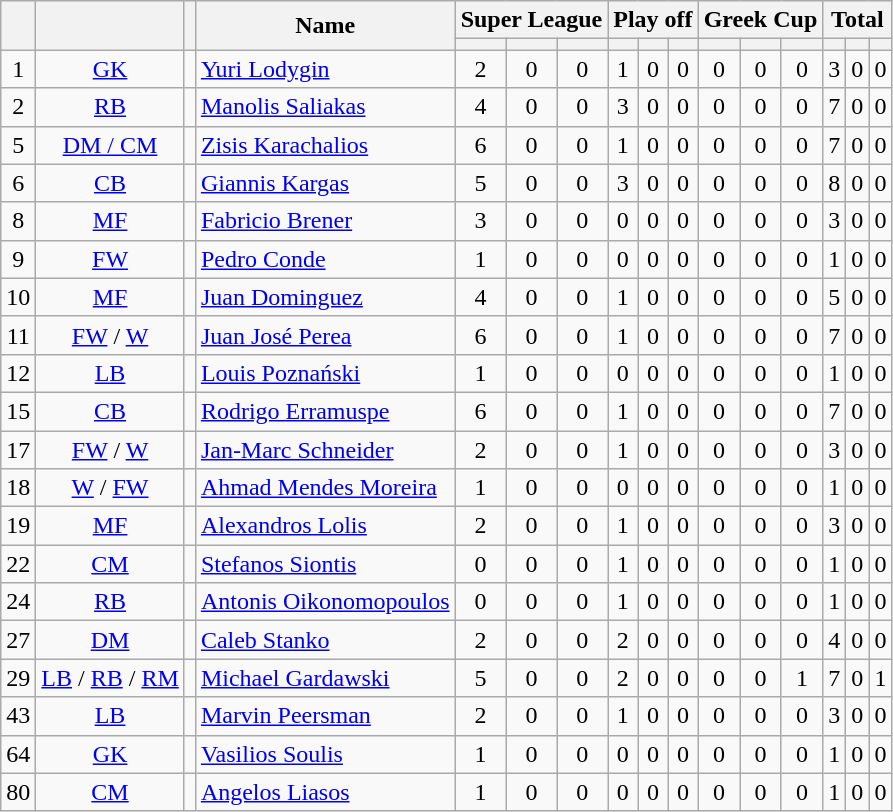<table class="wikitable sortable" style="text-align:center">
<tr>
<th rowspan="2"></th>
<th rowspan="2"></th>
<th rowspan="2"></th>
<th rowspan="2">Name</th>
<th colspan="3">Super League</th>
<th colspan="3">Play off</th>
<th colspan="3">Greek Cup</th>
<th colspan="3">Total</th>
</tr>
<tr>
<th></th>
<th></th>
<th></th>
<th></th>
<th></th>
<th></th>
<th></th>
<th></th>
<th></th>
<th></th>
<th></th>
<th></th>
</tr>
<tr>
<td>1</td>
<td><a href='#'>GK</a></td>
<td> </td>
<td align="left"><a href='#'>Yuri Lodygin</a></td>
<td>2</td>
<td>0</td>
<td>0</td>
<td>1</td>
<td>0</td>
<td>0</td>
<td>0</td>
<td>0</td>
<td>0</td>
<td>3</td>
<td>0</td>
<td>0</td>
</tr>
<tr>
<td>2</td>
<td><a href='#'>RB</a></td>
<td></td>
<td align="left"><a href='#'>Manolis Saliakas</a></td>
<td>4</td>
<td>0</td>
<td>0</td>
<td>3</td>
<td>0</td>
<td>0</td>
<td>0</td>
<td>0</td>
<td>0</td>
<td>7</td>
<td>0</td>
<td>0</td>
</tr>
<tr>
<td>5</td>
<td><a href='#'>DM / CM</a></td>
<td></td>
<td align="left"><a href='#'>Zisis Karachalios</a></td>
<td>6</td>
<td>0</td>
<td>0</td>
<td>1</td>
<td>0</td>
<td>0</td>
<td>0</td>
<td>0</td>
<td>0</td>
<td>7</td>
<td>0</td>
<td>0</td>
</tr>
<tr>
<td>6</td>
<td><a href='#'>CB</a></td>
<td></td>
<td align="left"><a href='#'>Giannis Kargas</a></td>
<td>5</td>
<td>0</td>
<td>0</td>
<td>3</td>
<td>0</td>
<td>0</td>
<td>0</td>
<td>0</td>
<td>0</td>
<td>8</td>
<td>0</td>
<td>0</td>
</tr>
<tr>
<td>8</td>
<td><a href='#'>MF</a></td>
<td></td>
<td align="left"><a href='#'>Fabricio Brener</a></td>
<td>3</td>
<td>0</td>
<td>0</td>
<td>0</td>
<td>0</td>
<td>0</td>
<td>0</td>
<td>0</td>
<td>0</td>
<td>3</td>
<td>0</td>
<td>0</td>
</tr>
<tr>
<td>9</td>
<td><a href='#'>FW</a></td>
<td></td>
<td align="left"><a href='#'>Pedro Conde</a></td>
<td>1</td>
<td>0</td>
<td>0</td>
<td>0</td>
<td>0</td>
<td>0</td>
<td>0</td>
<td>0</td>
<td>0</td>
<td>1</td>
<td>0</td>
<td>0</td>
</tr>
<tr>
<td>10</td>
<td><a href='#'>MF</a></td>
<td></td>
<td align="left"><a href='#'>Juan Dominguez</a></td>
<td>4</td>
<td>0</td>
<td>0</td>
<td>1</td>
<td>0</td>
<td>0</td>
<td>0</td>
<td>0</td>
<td>0</td>
<td>5</td>
<td>0</td>
<td>0</td>
</tr>
<tr>
<td>11</td>
<td><a href='#'>FW</a> / <a href='#'>W</a></td>
<td></td>
<td align="left"><a href='#'>Juan José Perea</a></td>
<td>6</td>
<td>0</td>
<td>0</td>
<td>1</td>
<td>0</td>
<td>0</td>
<td>0</td>
<td>0</td>
<td>0</td>
<td>7</td>
<td>0</td>
<td>0</td>
</tr>
<tr>
<td>12</td>
<td><a href='#'>LB</a></td>
<td> </td>
<td align="left"><a href='#'>Louis Poznański</a></td>
<td>1</td>
<td>0</td>
<td>0</td>
<td>0</td>
<td>0</td>
<td>0</td>
<td>0</td>
<td>0</td>
<td>0</td>
<td>1</td>
<td>0</td>
<td>0</td>
</tr>
<tr>
<td>15</td>
<td><a href='#'>CB</a></td>
<td></td>
<td align="left"><a href='#'>Rodrigo Erramuspe</a></td>
<td>6</td>
<td>0</td>
<td>0</td>
<td>1</td>
<td>0</td>
<td>0</td>
<td>0</td>
<td>0</td>
<td>0</td>
<td>7</td>
<td>0</td>
<td>0</td>
</tr>
<tr>
<td>17</td>
<td><a href='#'>FW</a> / <a href='#'>W</a></td>
<td></td>
<td align="left"><a href='#'>Jan-Marc Schneider</a></td>
<td>2</td>
<td>0</td>
<td>0</td>
<td>1</td>
<td>0</td>
<td>0</td>
<td>0</td>
<td>0</td>
<td>0</td>
<td>3</td>
<td>0</td>
<td>0</td>
</tr>
<tr>
<td>18</td>
<td><a href='#'>W</a> / <a href='#'>FW</a></td>
<td> </td>
<td align="left"><a href='#'>Ahmad Mendes Moreira</a></td>
<td>1</td>
<td>0</td>
<td>0</td>
<td>0</td>
<td>0</td>
<td>0</td>
<td>0</td>
<td>0</td>
<td>0</td>
<td>1</td>
<td>0</td>
<td>0</td>
</tr>
<tr>
<td>19</td>
<td><a href='#'>MF</a></td>
<td></td>
<td align="left"><a href='#'>Alexandros Lolis</a></td>
<td>2</td>
<td>0</td>
<td>0</td>
<td>1</td>
<td>0</td>
<td>0</td>
<td>0</td>
<td>0</td>
<td>0</td>
<td>3</td>
<td>0</td>
<td>0</td>
</tr>
<tr>
<td>22</td>
<td><a href='#'>CM</a></td>
<td></td>
<td align="left"><a href='#'>Stefanos Siontis</a></td>
<td>0</td>
<td>0</td>
<td>0</td>
<td>1</td>
<td>0</td>
<td>0</td>
<td>0</td>
<td>0</td>
<td>0</td>
<td>1</td>
<td>0</td>
<td>0</td>
</tr>
<tr>
<td>24</td>
<td><a href='#'>RB</a></td>
<td></td>
<td align="left"><a href='#'>Antonis Oikonomopoulos</a></td>
<td>0</td>
<td>0</td>
<td>0</td>
<td>1</td>
<td>0</td>
<td>0</td>
<td>0</td>
<td>0</td>
<td>0</td>
<td>1</td>
<td>0</td>
<td>0</td>
</tr>
<tr>
<td>27</td>
<td><a href='#'>DM</a></td>
<td> </td>
<td align="left"><a href='#'>Caleb Stanko</a></td>
<td>2</td>
<td>0</td>
<td>0</td>
<td>2</td>
<td>0</td>
<td>0</td>
<td>0</td>
<td>0</td>
<td>0</td>
<td>4</td>
<td>0</td>
<td>0</td>
</tr>
<tr>
<td>29</td>
<td><a href='#'>LB</a> / <a href='#'>RB</a> / <a href='#'>RM</a></td>
<td></td>
<td align="left"><a href='#'>Michael Gardawski</a></td>
<td>5</td>
<td>0</td>
<td>0</td>
<td>2</td>
<td>0</td>
<td>0</td>
<td>0</td>
<td>0</td>
<td>1</td>
<td>7</td>
<td>0</td>
<td>1</td>
</tr>
<tr>
<td>43</td>
<td><a href='#'>LB</a></td>
<td></td>
<td align="left"><a href='#'>Marvin Peersman</a></td>
<td>2</td>
<td>0</td>
<td>0</td>
<td>1</td>
<td>0</td>
<td>0</td>
<td>0</td>
<td>0</td>
<td>0</td>
<td>3</td>
<td>0</td>
<td>0</td>
</tr>
<tr>
<td>64</td>
<td><a href='#'>GK</a></td>
<td></td>
<td align="left"><a href='#'>Vasilios Soulis</a></td>
<td>1</td>
<td>0</td>
<td>0</td>
<td>0</td>
<td>0</td>
<td>0</td>
<td>0</td>
<td>0</td>
<td>0</td>
<td>1</td>
<td>0</td>
<td>0</td>
</tr>
<tr>
<td>80</td>
<td><a href='#'>CM</a></td>
<td></td>
<td align="left"><a href='#'>Angelos Liasos</a></td>
<td>1</td>
<td>0</td>
<td>0</td>
<td>0</td>
<td>0</td>
<td>0</td>
<td>0</td>
<td>0</td>
<td>0</td>
<td>1</td>
<td>0</td>
<td>0</td>
</tr>
</table>
